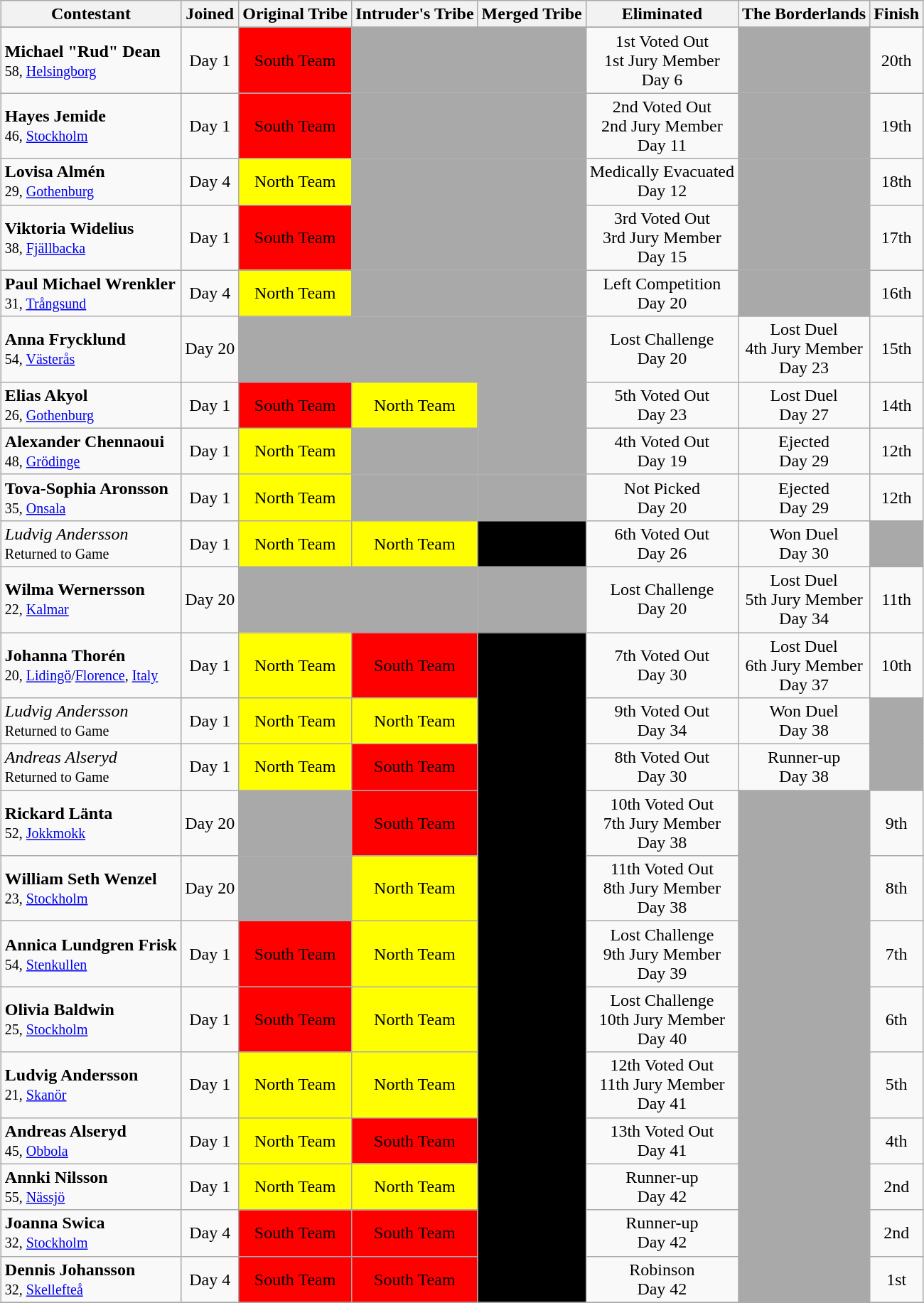<table class="wikitable sortable" style="margin:auto; text-align:center">
<tr>
<th>Contestant</th>
<th>Joined</th>
<th>Original Tribe</th>
<th>Intruder's Tribe</th>
<th>Merged Tribe</th>
<th>Eliminated</th>
<th>The Borderlands</th>
<th>Finish</th>
</tr>
<tr>
</tr>
<tr>
<td align="left"><strong>Michael "Rud" Dean</strong><br><small>58, <a href='#'>Helsingborg</a></small></td>
<td>Day 1</td>
<td bgcolor="red">South Team</td>
<td bgcolor="darkgray" colspan="2"></td>
<td>1st Voted Out<br>1st Jury Member<br>Day 6</td>
<td bgcolor="darkgray"></td>
<td>20th</td>
</tr>
<tr>
<td align="left"><strong>Hayes Jemide</strong><br><small>46, <a href='#'>Stockholm</a></small></td>
<td>Day 1</td>
<td bgcolor="red">South Team</td>
<td bgcolor="darkgray" colspan="2"></td>
<td>2nd Voted Out<br>2nd Jury Member<br>Day 11</td>
<td bgcolor="darkgray"></td>
<td>19th</td>
</tr>
<tr>
<td align="left"><strong>Lovisa Almén</strong><br><small>29, <a href='#'>Gothenburg</a></small></td>
<td>Day 4</td>
<td bgcolor="yellow">North Team</td>
<td bgcolor="darkgray" colspan="2"></td>
<td>Medically Evacuated<br>Day 12</td>
<td bgcolor="darkgray"></td>
<td>18th</td>
</tr>
<tr>
<td align="left"><strong>Viktoria Widelius</strong><br><small>38, <a href='#'>Fjällbacka</a></small></td>
<td>Day 1</td>
<td bgcolor="red">South Team</td>
<td bgcolor="darkgray" colspan="2"></td>
<td>3rd Voted Out<br>3rd Jury Member<br>Day 15</td>
<td bgcolor="darkgray"></td>
<td>17th</td>
</tr>
<tr>
<td align="left"><strong>Paul Michael Wrenkler</strong><br><small>31, <a href='#'>Trångsund</a></small></td>
<td>Day 4</td>
<td bgcolor="yellow">North Team</td>
<td bgcolor="darkgray" colspan="2"></td>
<td>Left Competition<br>Day 20</td>
<td bgcolor="darkgray"></td>
<td>16th</td>
</tr>
<tr>
<td align="left"><strong>Anna Frycklund</strong><br><small>54, <a href='#'>Västerås</a></small></td>
<td>Day 20</td>
<td bgcolor="darkgray" colspan="3"></td>
<td>Lost Challenge<br>Day 20</td>
<td>Lost Duel<br>4th Jury Member<br>Day 23</td>
<td>15th</td>
</tr>
<tr>
<td align="left"><strong>Elias Akyol</strong><br><small>26, <a href='#'>Gothenburg</a></small></td>
<td>Day 1</td>
<td bgcolor="red">South Team</td>
<td bgcolor="yellow">North Team</td>
<td bgcolor="darkgrey"></td>
<td>5th Voted Out<br>Day 23</td>
<td>Lost Duel<br>Day 27</td>
<td>14th</td>
</tr>
<tr>
<td align="left"><strong>Alexander Chennaoui</strong><br><small>48, <a href='#'>Grödinge</a></small></td>
<td>Day 1</td>
<td bgcolor="yellow">North Team</td>
<td bgcolor="darkgray"></td>
<td bgcolor="darkgrey"></td>
<td>4th Voted Out<br>Day 19</td>
<td>Ejected<br>Day 29</td>
<td>12th</td>
</tr>
<tr>
<td align="left"><strong>Tova-Sophia Aronsson</strong><br><small>35, <a href='#'>Onsala</a></small></td>
<td>Day 1</td>
<td bgcolor="yellow">North Team</td>
<td bgcolor="darkgray"></td>
<td bgcolor="darkgrey"></td>
<td>Not Picked<br>Day 20</td>
<td>Ejected<br>Day 29</td>
<td>12th</td>
</tr>
<tr>
<td align="left"><em>Ludvig Andersson</em><br><small>Returned to Game</small></td>
<td>Day 1</td>
<td bgcolor="yellow">North Team</td>
<td bgcolor="yellow">North Team</td>
<td bgcolor="black" align="center"><span>Robinson</span></td>
<td>6th Voted Out<br>Day 26</td>
<td>Won Duel<br>Day 30</td>
<td bgcolor="darkgrey"></td>
</tr>
<tr>
<td align="left"><strong>Wilma Wernersson</strong><br><small>22, <a href='#'>Kalmar</a></small></td>
<td>Day 20</td>
<td bgcolor="darkgray" colspan="2"></td>
<td bgcolor="darkgrey"></td>
<td>Lost Challenge <br> Day 20</td>
<td>Lost Duel<br>5th Jury Member<br>Day 34</td>
<td>11th</td>
</tr>
<tr>
<td align="left"><strong>Johanna Thorén</strong><br><small>20, <a href='#'>Lidingö</a>/<a href='#'>Florence</a>, <a href='#'>Italy</a></small></td>
<td>Day 1</td>
<td bgcolor="yellow">North Team</td>
<td bgcolor="red">South Team</td>
<td rowspan="12" bgcolor="black" align="center"><span>Robinson</span></td>
<td>7th Voted Out<br>Day 30</td>
<td>Lost Duel<br>6th Jury Member<br>Day 37</td>
<td>10th</td>
</tr>
<tr>
<td align="left"><em>Ludvig Andersson</em><br><small>Returned to Game</small></td>
<td>Day 1</td>
<td bgcolor="yellow">North Team</td>
<td bgcolor="yellow">North Team</td>
<td>9th Voted Out<br>Day 34</td>
<td>Won Duel<br>Day 38</td>
<td bgcolor="darkgrey"></td>
</tr>
<tr>
<td align="left"><em>Andreas Alseryd</em><br><small>Returned to Game</small></td>
<td>Day 1</td>
<td bgcolor="yellow">North Team</td>
<td bgcolor="red">South Team</td>
<td>8th Voted Out<br>Day 30</td>
<td>Runner-up<br>Day 38</td>
<td bgcolor="darkgrey"></td>
</tr>
<tr>
<td align="left"><strong>Rickard Länta</strong><br><small>52, <a href='#'>Jokkmokk</a></small></td>
<td>Day 20</td>
<td bgcolor="darkgray"></td>
<td bgcolor="red">South Team</td>
<td>10th Voted Out<br>7th Jury Member<br>Day 38</td>
<td rowspan="9" bgcolor="darkgrey"></td>
<td>9th</td>
</tr>
<tr>
<td align="left"><strong>William Seth Wenzel</strong><br><small>23, <a href='#'>Stockholm</a></small></td>
<td>Day 20</td>
<td bgcolor="darkgray"></td>
<td bgcolor="yellow">North Team</td>
<td>11th Voted Out<br>8th Jury Member<br>Day 38</td>
<td>8th</td>
</tr>
<tr>
<td align="left"><strong>Annica Lundgren Frisk</strong><br><small>54, <a href='#'>Stenkullen</a></small></td>
<td>Day 1</td>
<td bgcolor="red">South Team</td>
<td bgcolor="yellow">North Team</td>
<td>Lost Challenge<br>9th Jury Member<br>Day 39</td>
<td>7th</td>
</tr>
<tr>
<td align="left"><strong>Olivia Baldwin</strong><br><small>25, <a href='#'>Stockholm</a></small></td>
<td>Day 1</td>
<td bgcolor="red">South Team</td>
<td bgcolor="yellow">North Team</td>
<td>Lost Challenge<br>10th Jury Member<br>Day 40</td>
<td>6th</td>
</tr>
<tr>
<td align="left"><strong>Ludvig Andersson</strong><br><small>21, <a href='#'>Skanör</a></small></td>
<td>Day 1</td>
<td bgcolor="yellow">North Team</td>
<td bgcolor="yellow">North Team</td>
<td>12th Voted Out<br>11th Jury Member<br>Day 41</td>
<td>5th</td>
</tr>
<tr>
<td align="left"><strong>Andreas Alseryd</strong><br><small>45, <a href='#'>Obbola</a></small></td>
<td>Day 1</td>
<td bgcolor="yellow">North Team</td>
<td bgcolor="red">South Team</td>
<td>13th Voted Out<br>Day 41</td>
<td>4th</td>
</tr>
<tr>
<td align="left"><strong>Annki Nilsson</strong><br><small>55, <a href='#'>Nässjö</a></small></td>
<td>Day 1</td>
<td bgcolor="yellow">North Team</td>
<td bgcolor="yellow">North Team</td>
<td>Runner-up<br>Day 42</td>
<td>2nd</td>
</tr>
<tr>
<td align="left"><strong>Joanna Swica</strong><br><small>32, <a href='#'>Stockholm</a></small></td>
<td>Day 4</td>
<td bgcolor="red">South Team</td>
<td bgcolor="red">South Team</td>
<td>Runner-up<br>Day 42</td>
<td>2nd</td>
</tr>
<tr>
<td align="left"><strong>Dennis Johansson</strong><br><small>32, <a href='#'>Skellefteå</a></small></td>
<td>Day 4</td>
<td bgcolor="red">South Team</td>
<td bgcolor="red">South Team</td>
<td>Robinson<br>Day 42</td>
<td>1st</td>
</tr>
<tr>
</tr>
</table>
